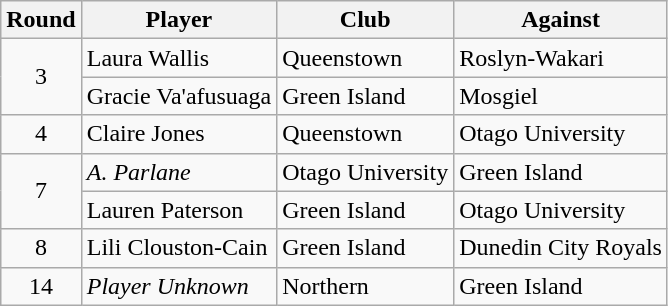<table class="wikitable">
<tr>
<th>Round</th>
<th>Player</th>
<th>Club</th>
<th>Against</th>
</tr>
<tr>
<td style="text-align:center;" rowspan=2>3</td>
<td>Laura Wallis</td>
<td>Queenstown</td>
<td>Roslyn-Wakari</td>
</tr>
<tr>
<td>Gracie Va'afusuaga</td>
<td>Green Island</td>
<td>Mosgiel</td>
</tr>
<tr>
<td style="text-align:center;">4</td>
<td>Claire Jones</td>
<td>Queenstown</td>
<td>Otago University</td>
</tr>
<tr>
<td style="text-align:center;" rowspan=2>7</td>
<td><em>A. Parlane</em></td>
<td>Otago University</td>
<td>Green Island</td>
</tr>
<tr>
<td>Lauren Paterson</td>
<td>Green Island</td>
<td>Otago University</td>
</tr>
<tr>
<td style="text-align:center;">8</td>
<td>Lili Clouston-Cain</td>
<td>Green Island</td>
<td>Dunedin City Royals</td>
</tr>
<tr>
<td style="text-align:center;">14</td>
<td><em>Player Unknown</em></td>
<td>Northern</td>
<td>Green Island</td>
</tr>
</table>
